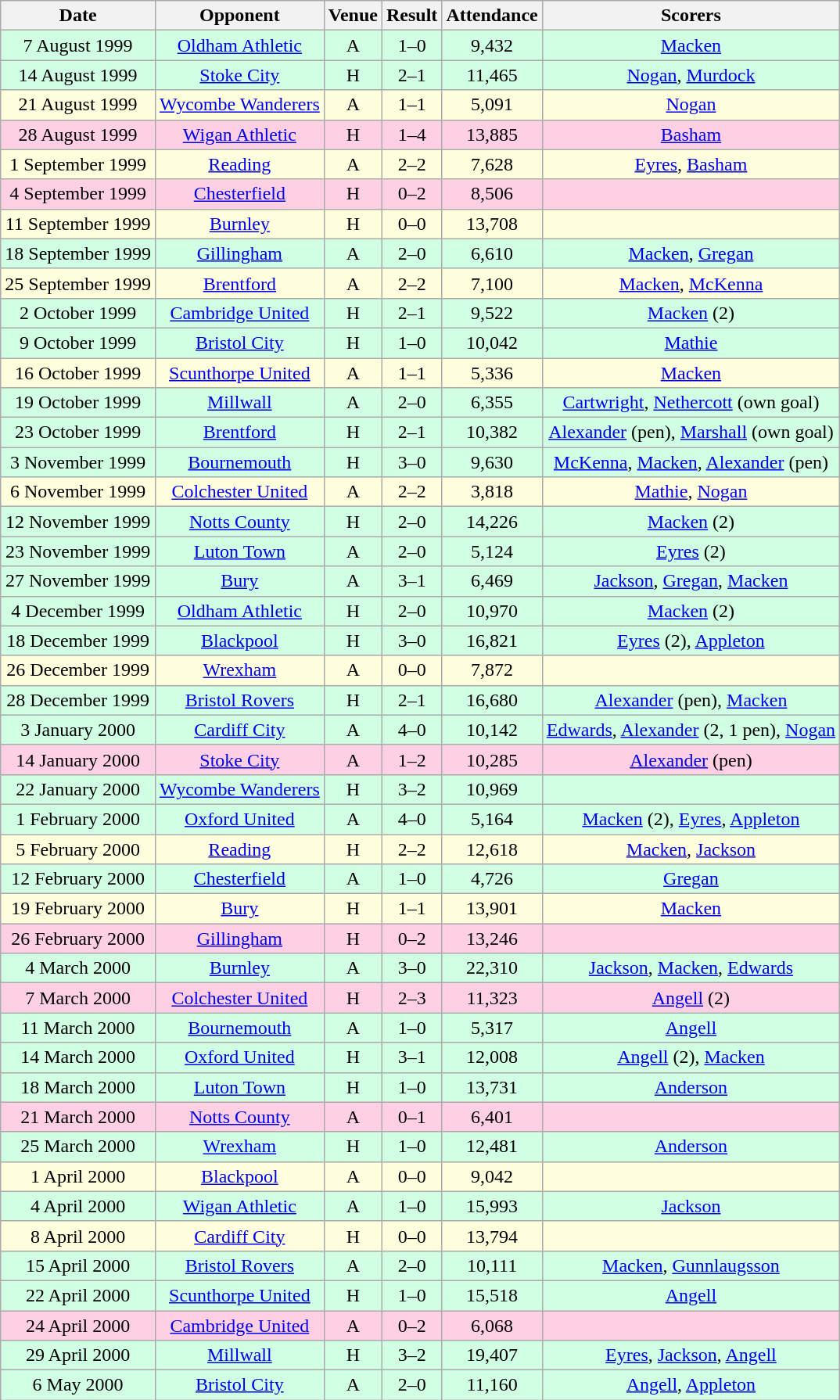<table class="wikitable sortable" style="font-size:100%; text-align:center">
<tr>
<th>Date</th>
<th>Opponent</th>
<th>Venue</th>
<th>Result</th>
<th>Attendance</th>
<th>Scorers</th>
</tr>
<tr style="background-color: #d0ffe3;">
<td>7 August 1999</td>
<td><a href='#'>Oldham Athletic</a></td>
<td>A</td>
<td>1–0</td>
<td>9,432</td>
<td><a href='#'>Macken</a></td>
</tr>
<tr style="background-color: #d0ffe3;">
<td>14 August 1999</td>
<td><a href='#'>Stoke City</a></td>
<td>H</td>
<td>2–1</td>
<td>11,465</td>
<td><a href='#'>Nogan</a>, <a href='#'>Murdock</a></td>
</tr>
<tr style="background-color: #ffffdd;">
<td>21 August 1999</td>
<td><a href='#'>Wycombe Wanderers</a></td>
<td>A</td>
<td>1–1</td>
<td>5,091</td>
<td><a href='#'>Nogan</a></td>
</tr>
<tr style="background-color: #ffd0e3;">
<td>28 August 1999</td>
<td><a href='#'>Wigan Athletic</a></td>
<td>H</td>
<td>1–4</td>
<td>13,885</td>
<td><a href='#'>Basham</a></td>
</tr>
<tr style="background-color: #ffffdd;">
<td>1 September 1999</td>
<td><a href='#'>Reading</a></td>
<td>A</td>
<td>2–2</td>
<td>7,628</td>
<td><a href='#'>Eyres</a>, <a href='#'>Basham</a></td>
</tr>
<tr style="background-color: #ffd0e3;">
<td>4 September 1999</td>
<td><a href='#'>Chesterfield</a></td>
<td>H</td>
<td>0–2</td>
<td>8,506</td>
<td></td>
</tr>
<tr style="background-color: #ffffdd;">
<td>11 September 1999</td>
<td><a href='#'>Burnley</a></td>
<td>H</td>
<td>0–0</td>
<td>13,708</td>
<td></td>
</tr>
<tr style="background-color: #d0ffe3;">
<td>18 September 1999</td>
<td><a href='#'>Gillingham</a></td>
<td>A</td>
<td>2–0</td>
<td>6,610</td>
<td><a href='#'>Macken</a>, <a href='#'>Gregan</a></td>
</tr>
<tr style="background-color: #ffffdd;">
<td>25 September 1999</td>
<td><a href='#'>Brentford</a></td>
<td>A</td>
<td>2–2</td>
<td>7,100</td>
<td><a href='#'>Macken</a>, <a href='#'>McKenna</a></td>
</tr>
<tr style="background-color: #d0ffe3;">
<td>2 October 1999</td>
<td><a href='#'>Cambridge United</a></td>
<td>H</td>
<td>2–1</td>
<td>9,522</td>
<td><a href='#'>Macken</a> (2)</td>
</tr>
<tr style="background-color: #d0ffe3;">
<td>9 October 1999</td>
<td><a href='#'>Bristol City</a></td>
<td>H</td>
<td>1–0</td>
<td>10,042</td>
<td><a href='#'>Mathie</a></td>
</tr>
<tr style="background-color: #ffffdd;">
<td>16 October 1999</td>
<td><a href='#'>Scunthorpe United</a></td>
<td>A</td>
<td>1–1</td>
<td>5,336</td>
<td><a href='#'>Macken</a></td>
</tr>
<tr style="background-color: #d0ffe3;">
<td>19 October 1999</td>
<td><a href='#'>Millwall</a></td>
<td>A</td>
<td>2–0</td>
<td>6,355</td>
<td><a href='#'>Cartwright</a>, <a href='#'>Nethercott</a> (own goal)</td>
</tr>
<tr style="background-color: #d0ffe3;">
<td>23 October 1999</td>
<td><a href='#'>Brentford</a></td>
<td>H</td>
<td>2–1</td>
<td>10,382</td>
<td><a href='#'>Alexander</a> (pen), <a href='#'>Marshall</a> (own goal)</td>
</tr>
<tr style="background-color: #d0ffe3;">
<td>3 November 1999</td>
<td><a href='#'>Bournemouth</a></td>
<td>H</td>
<td>3–0</td>
<td>9,630</td>
<td><a href='#'>McKenna</a>, <a href='#'>Macken</a>, <a href='#'>Alexander</a> (pen)</td>
</tr>
<tr style="background-color: #ffffdd;">
<td>6 November 1999</td>
<td><a href='#'>Colchester United</a></td>
<td>A</td>
<td>2–2</td>
<td>3,818</td>
<td><a href='#'>Mathie</a>, <a href='#'>Nogan</a></td>
</tr>
<tr style="background-color: #d0ffe3;">
<td>12 November 1999</td>
<td><a href='#'>Notts County</a></td>
<td>H</td>
<td>2–0</td>
<td>14,226</td>
<td><a href='#'>Macken</a> (2)</td>
</tr>
<tr style="background-color: #d0ffe3;">
<td>23 November 1999</td>
<td><a href='#'>Luton Town</a></td>
<td>A</td>
<td>2–0</td>
<td>5,124</td>
<td><a href='#'>Eyres</a> (2)</td>
</tr>
<tr style="background-color: #d0ffe3;">
<td>27 November 1999</td>
<td><a href='#'>Bury</a></td>
<td>A</td>
<td>3–1</td>
<td>6,469</td>
<td><a href='#'>Jackson</a>, <a href='#'>Gregan</a>, <a href='#'>Macken</a></td>
</tr>
<tr style="background-color: #d0ffe3;">
<td>4 December 1999</td>
<td><a href='#'>Oldham Athletic</a></td>
<td>H</td>
<td>2–0</td>
<td>10,970</td>
<td><a href='#'>Macken</a> (2)</td>
</tr>
<tr style="background-color: #d0ffe3;">
<td>18 December 1999</td>
<td><a href='#'>Blackpool</a></td>
<td>H</td>
<td>3–0</td>
<td>16,821</td>
<td><a href='#'>Eyres</a> (2), <a href='#'>Appleton</a></td>
</tr>
<tr style="background-color: #ffffdd;">
<td>26 December 1999</td>
<td><a href='#'>Wrexham</a></td>
<td>A</td>
<td>0–0</td>
<td>7,872</td>
<td></td>
</tr>
<tr style="background-color: #d0ffe3;">
<td>28 December 1999</td>
<td><a href='#'>Bristol Rovers</a></td>
<td>H</td>
<td>2–1</td>
<td>16,680</td>
<td><a href='#'>Alexander</a> (pen), <a href='#'>Macken</a></td>
</tr>
<tr style="background-color: #d0ffe3;">
<td>3 January 2000</td>
<td><a href='#'>Cardiff City</a></td>
<td>A</td>
<td>4–0</td>
<td>10,142</td>
<td><a href='#'>Edwards</a>, <a href='#'>Alexander</a> (2, 1 pen), <a href='#'>Nogan</a></td>
</tr>
<tr style="background-color: #ffd0e3;">
<td>14 January 2000</td>
<td><a href='#'>Stoke City</a></td>
<td>A</td>
<td>1–2</td>
<td>10,285</td>
<td><a href='#'>Alexander</a> (pen)</td>
</tr>
<tr style="background-color: #d0ffe3;">
<td>22 January 2000</td>
<td><a href='#'>Wycombe Wanderers</a></td>
<td>H</td>
<td>3–2</td>
<td>10,969</td>
<td></td>
</tr>
<tr style="background-color: #d0ffe3;">
<td>1 February 2000</td>
<td><a href='#'>Oxford United</a></td>
<td>A</td>
<td>4–0</td>
<td>5,164</td>
<td><a href='#'>Macken</a> (2), <a href='#'>Eyres</a>, <a href='#'>Appleton</a></td>
</tr>
<tr style="background-color: #ffffdd;">
<td>5 February 2000</td>
<td><a href='#'>Reading</a></td>
<td>H</td>
<td>2–2</td>
<td>12,618</td>
<td><a href='#'>Macken</a>, <a href='#'>Jackson</a></td>
</tr>
<tr style="background-color: #d0ffe3;">
<td>12 February 2000</td>
<td><a href='#'>Chesterfield</a></td>
<td>A</td>
<td>1–0</td>
<td>4,726</td>
<td><a href='#'>Gregan</a></td>
</tr>
<tr style="background-color: #ffffdd;">
<td>19 February 2000</td>
<td><a href='#'>Bury</a></td>
<td>H</td>
<td>1–1</td>
<td>13,901</td>
<td><a href='#'>Macken</a></td>
</tr>
<tr style="background-color: #ffd0e3;">
<td>26 February 2000</td>
<td><a href='#'>Gillingham</a></td>
<td>H</td>
<td>0–2</td>
<td>13,246</td>
<td></td>
</tr>
<tr style="background-color: #d0ffe3;">
<td>4 March 2000</td>
<td><a href='#'>Burnley</a></td>
<td>A</td>
<td>3–0</td>
<td>22,310</td>
<td><a href='#'>Jackson</a>, <a href='#'>Macken</a>, <a href='#'>Edwards</a></td>
</tr>
<tr style="background-color: #ffd0e3;">
<td>7 March 2000</td>
<td><a href='#'>Colchester United</a></td>
<td>H</td>
<td>2–3</td>
<td>11,323</td>
<td><a href='#'>Angell</a> (2)</td>
</tr>
<tr style="background-color: #d0ffe3;">
<td>11 March 2000</td>
<td><a href='#'>Bournemouth</a></td>
<td>A</td>
<td>1–0</td>
<td>5,317</td>
<td><a href='#'>Angell</a></td>
</tr>
<tr style="background-color: #d0ffe3;">
<td>14 March 2000</td>
<td><a href='#'>Oxford United</a></td>
<td>H</td>
<td>3–1</td>
<td>12,008</td>
<td><a href='#'>Angell</a> (2), <a href='#'>Macken</a></td>
</tr>
<tr style="background-color: #d0ffe3;">
<td>18 March 2000</td>
<td><a href='#'>Luton Town</a></td>
<td>H</td>
<td>1–0</td>
<td>13,731</td>
<td><a href='#'>Anderson</a></td>
</tr>
<tr style="background-color: #ffd0e3;">
<td>21 March 2000</td>
<td><a href='#'>Notts County</a></td>
<td>A</td>
<td>0–1</td>
<td>6,401</td>
<td></td>
</tr>
<tr style="background-color: #d0ffe3;">
<td>25 March 2000</td>
<td><a href='#'>Wrexham</a></td>
<td>H</td>
<td>1–0</td>
<td>12,481</td>
<td><a href='#'>Anderson</a></td>
</tr>
<tr style="background-color: #ffffdd;">
<td>1 April 2000</td>
<td><a href='#'>Blackpool</a></td>
<td>A</td>
<td>0–0</td>
<td>9,042</td>
<td></td>
</tr>
<tr style="background-color: #d0ffe3;">
<td>4 April 2000</td>
<td><a href='#'>Wigan Athletic</a></td>
<td>A</td>
<td>1–0</td>
<td>15,993</td>
<td><a href='#'>Jackson</a></td>
</tr>
<tr style="background-color: #ffffdd;">
<td>8 April 2000</td>
<td><a href='#'>Cardiff City</a></td>
<td>H</td>
<td>0–0</td>
<td>13,794</td>
<td></td>
</tr>
<tr style="background-color: #d0ffe3;">
<td>15 April 2000</td>
<td><a href='#'>Bristol Rovers</a></td>
<td>A</td>
<td>2–0</td>
<td>10,111</td>
<td><a href='#'>Macken</a>, <a href='#'>Gunnlaugsson</a></td>
</tr>
<tr style="background-color: #d0ffe3;">
<td>22 April 2000</td>
<td><a href='#'>Scunthorpe United</a></td>
<td>H</td>
<td>1–0</td>
<td>15,518</td>
<td><a href='#'>Angell</a></td>
</tr>
<tr style="background-color: #ffd0e3;">
<td>24 April 2000</td>
<td><a href='#'>Cambridge United</a></td>
<td>A</td>
<td>0–2</td>
<td>6,068</td>
<td></td>
</tr>
<tr style="background-color: #d0ffe3;">
<td>29 April 2000</td>
<td><a href='#'>Millwall</a></td>
<td>H</td>
<td>3–2</td>
<td>19,407</td>
<td><a href='#'>Eyres</a>, <a href='#'>Jackson</a>, <a href='#'>Angell</a></td>
</tr>
<tr style="background-color: #d0ffe3;">
<td>6 May 2000</td>
<td><a href='#'>Bristol City</a></td>
<td>A</td>
<td>2–0</td>
<td>11,160</td>
<td><a href='#'>Angell</a>, <a href='#'>Appleton</a></td>
</tr>
</table>
